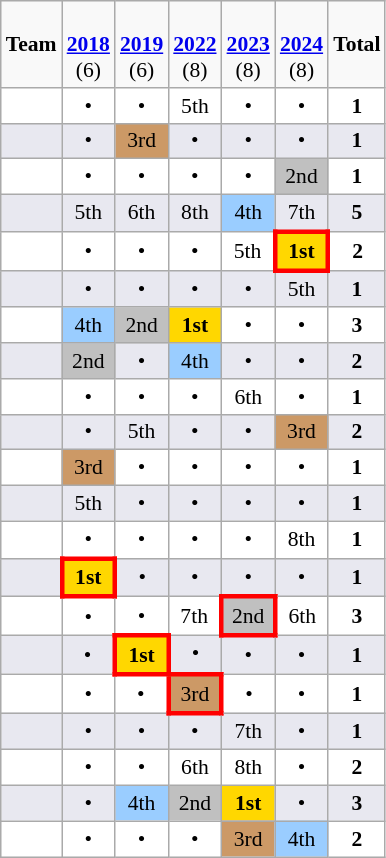<table class="wikitable" style="text-align:center; font-size:90%">
<tr>
<td><strong>Team</strong></td>
<td><br><strong><a href='#'>2018</a></strong><br>(6)</td>
<td><br><strong><a href='#'>2019</a></strong><br>(6)</td>
<td><br><strong><a href='#'>2022</a></strong><br>(8)</td>
<td><br><strong><a href='#'>2023</a></strong><br>(8)</td>
<td><br><strong><a href='#'>2024</a></strong><br>(8)</td>
<td><strong>Total</strong></td>
</tr>
<tr bgcolor=#ffffff>
<td align=left></td>
<td>•</td>
<td>•</td>
<td>5th</td>
<td>•</td>
<td>•</td>
<td><strong>1</strong></td>
</tr>
<tr bgcolor=#e8e8f0>
<td align=left></td>
<td>•</td>
<td bgcolor="cc9966">3rd</td>
<td>•</td>
<td>•</td>
<td>•</td>
<td><strong>1</strong></td>
</tr>
<tr bgcolor=#ffffff>
<td align=left></td>
<td>•</td>
<td>•</td>
<td>•</td>
<td>•</td>
<td bgcolor="silver">2nd</td>
<td><strong>1</strong></td>
</tr>
<tr bgcolor=#e8e8f0>
<td align=left></td>
<td>5th</td>
<td>6th</td>
<td>8th</td>
<td bgcolor="9acdff">4th</td>
<td>7th</td>
<td><strong>5</strong></td>
</tr>
<tr bgcolor=#ffffff>
<td align=left></td>
<td>•</td>
<td>•</td>
<td>•</td>
<td>5th</td>
<td style="border:3px solid red" bgcolor="gold"><strong>1st</strong></td>
<td><strong>2</strong></td>
</tr>
<tr bgcolor=#e8e8f0>
<td align=left></td>
<td>•</td>
<td>•</td>
<td>•</td>
<td>•</td>
<td>5th</td>
<td><strong>1</strong></td>
</tr>
<tr bgcolor=#ffffff>
<td align=left></td>
<td bgcolor="9acdff">4th</td>
<td bgcolor="silver">2nd</td>
<td bgcolor="gold"><strong>1st</strong></td>
<td>•</td>
<td>•</td>
<td><strong>3</strong></td>
</tr>
<tr bgcolor=#e8e8f0>
<td align=left></td>
<td bgcolor="silver">2nd</td>
<td>•</td>
<td bgcolor="9acdff">4th</td>
<td>•</td>
<td>•</td>
<td><strong>2</strong></td>
</tr>
<tr bgcolor=#ffffff>
<td align=left></td>
<td>•</td>
<td>•</td>
<td>•</td>
<td>6th</td>
<td>•</td>
<td><strong>1</strong></td>
</tr>
<tr bgcolor=#e8e8f0>
<td align=left></td>
<td>•</td>
<td>5th</td>
<td>•</td>
<td>•</td>
<td bgcolor="cc9966">3rd</td>
<td><strong>2</strong></td>
</tr>
<tr bgcolor=#ffffff>
<td align=left></td>
<td bgcolor="cc9966">3rd</td>
<td>•</td>
<td>•</td>
<td>•</td>
<td>•</td>
<td><strong>1</strong></td>
</tr>
<tr bgcolor=#e8e8f0>
<td align=left></td>
<td>5th</td>
<td>•</td>
<td>•</td>
<td>•</td>
<td>•</td>
<td><strong>1</strong></td>
</tr>
<tr bgcolor=#ffffff>
<td align=left></td>
<td>•</td>
<td>•</td>
<td>•</td>
<td>•</td>
<td>8th</td>
<td><strong>1</strong></td>
</tr>
<tr bgcolor=#e8e8f0>
<td align=left></td>
<td style="border:3px solid red" bgcolor="gold"><strong>1st</strong></td>
<td>•</td>
<td>•</td>
<td>•</td>
<td>•</td>
<td><strong>1</strong></td>
</tr>
<tr bgcolor=#ffffff>
<td align=left></td>
<td>•</td>
<td>•</td>
<td>7th</td>
<td style="border:3px solid red" bgcolor="silver">2nd</td>
<td>6th</td>
<td><strong>3</strong></td>
</tr>
<tr bgcolor=#e8e8f0>
<td align=left></td>
<td>•</td>
<td style="border:3px solid red" bgcolor="gold"><strong>1st</strong></td>
<td>•</td>
<td>•</td>
<td>•</td>
<td><strong>1</strong></td>
</tr>
<tr bgcolor=#ffffff>
<td align=left></td>
<td>•</td>
<td>•</td>
<td style="border:3px solid red" bgcolor="cc9966">3rd</td>
<td>•</td>
<td>•</td>
<td><strong>1</strong></td>
</tr>
<tr bgcolor=#e8e8f0>
<td align=left></td>
<td>•</td>
<td>•</td>
<td>•</td>
<td>7th</td>
<td>•</td>
<td><strong>1</strong></td>
</tr>
<tr bgcolor=#ffffff>
<td align=left></td>
<td>•</td>
<td>•</td>
<td>6th</td>
<td>8th</td>
<td>•</td>
<td><strong>2</strong></td>
</tr>
<tr bgcolor=#e8e8f0>
<td align=left></td>
<td>•</td>
<td bgcolor="9acdff">4th</td>
<td bgcolor="silver">2nd</td>
<td bgcolor="gold"><strong>1st</strong></td>
<td>•</td>
<td><strong>3</strong></td>
</tr>
<tr bgcolor=#ffffff>
<td align=left></td>
<td>•</td>
<td>•</td>
<td>•</td>
<td bgcolor="cc9966">3rd</td>
<td bgcolor="9acdff">4th</td>
<td><strong>2</strong></td>
</tr>
</table>
